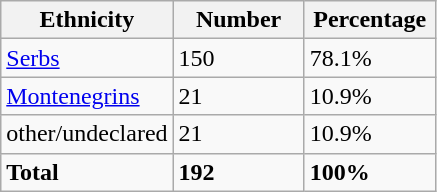<table class="wikitable">
<tr>
<th width="100px">Ethnicity</th>
<th width="80px">Number</th>
<th width="80px">Percentage</th>
</tr>
<tr>
<td><a href='#'>Serbs</a></td>
<td>150</td>
<td>78.1%</td>
</tr>
<tr>
<td><a href='#'>Montenegrins</a></td>
<td>21</td>
<td>10.9%</td>
</tr>
<tr>
<td>other/undeclared</td>
<td>21</td>
<td>10.9%</td>
</tr>
<tr>
<td><strong>Total</strong></td>
<td><strong>192</strong></td>
<td><strong>100%</strong></td>
</tr>
</table>
